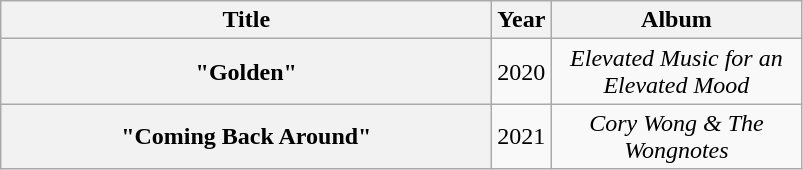<table class="wikitable plainrowheaders" style="text-align:center;">
<tr>
<th rowspan="1" style="width:20em;">Title</th>
<th rowspan="1" style="width:1em;">Year</th>
<th rowspan="1" style="width:10em;">Album</th>
</tr>
<tr>
<th scope="row">"Golden"<br> </th>
<td>2020</td>
<td><em>Elevated Music for an Elevated Mood</em></td>
</tr>
<tr>
<th scope="row">"Coming Back Around"<br> </th>
<td>2021</td>
<td><em>Cory Wong & The Wongnotes</em></td>
</tr>
</table>
